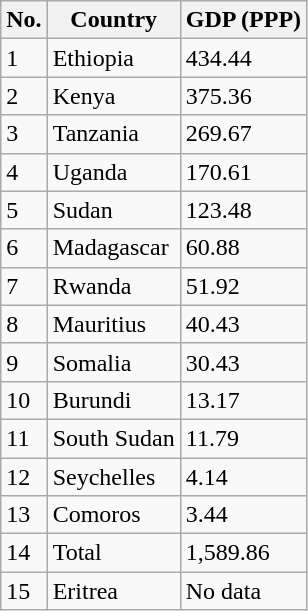<table class="wikitable sortable">
<tr>
<th>No.</th>
<th>Country</th>
<th>GDP (PPP)</th>
</tr>
<tr>
<td>1</td>
<td> Ethiopia</td>
<td>434.44</td>
</tr>
<tr>
<td>2</td>
<td> Kenya</td>
<td>375.36</td>
</tr>
<tr>
<td>3</td>
<td> Tanzania</td>
<td>269.67</td>
</tr>
<tr>
<td>4</td>
<td> Uganda</td>
<td>170.61</td>
</tr>
<tr>
<td>5</td>
<td> Sudan</td>
<td>123.48</td>
</tr>
<tr>
<td>6</td>
<td> Madagascar</td>
<td>60.88</td>
</tr>
<tr>
<td>7</td>
<td> Rwanda</td>
<td>51.92</td>
</tr>
<tr>
<td>8</td>
<td> Mauritius</td>
<td>40.43</td>
</tr>
<tr>
<td>9</td>
<td> Somalia</td>
<td>30.43</td>
</tr>
<tr>
<td>10</td>
<td> Burundi</td>
<td>13.17</td>
</tr>
<tr>
<td>11</td>
<td> South Sudan</td>
<td>11.79</td>
</tr>
<tr>
<td>12</td>
<td> Seychelles</td>
<td>4.14</td>
</tr>
<tr>
<td>13</td>
<td> Comoros</td>
<td>3.44</td>
</tr>
<tr>
<td>14</td>
<td>Total</td>
<td>1,589.86</td>
</tr>
<tr>
<td>15</td>
<td>Eritrea</td>
<td>No data</td>
</tr>
</table>
